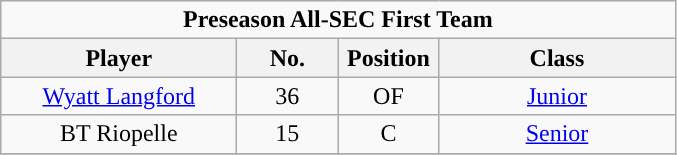<table class="wikitable" style="text-align:center">
<tr>
<td colspan="5"><strong>Preseason All-SEC First Team</strong></td>
</tr>
<tr>
<th style="width:150px; ">Player</th>
<th style="width:60px; ">No.</th>
<th style="width:60px; ">Position</th>
<th style="width:150px; ">Class</th>
</tr>
<tr>
<td><a href='#'>Wyatt Langford</a></td>
<td>36</td>
<td>OF</td>
<td><a href='#'>Junior</a></td>
</tr>
<tr>
<td>BT Riopelle</td>
<td>15</td>
<td>C</td>
<td><a href='#'>Senior</a></td>
</tr>
<tr>
</tr>
</table>
